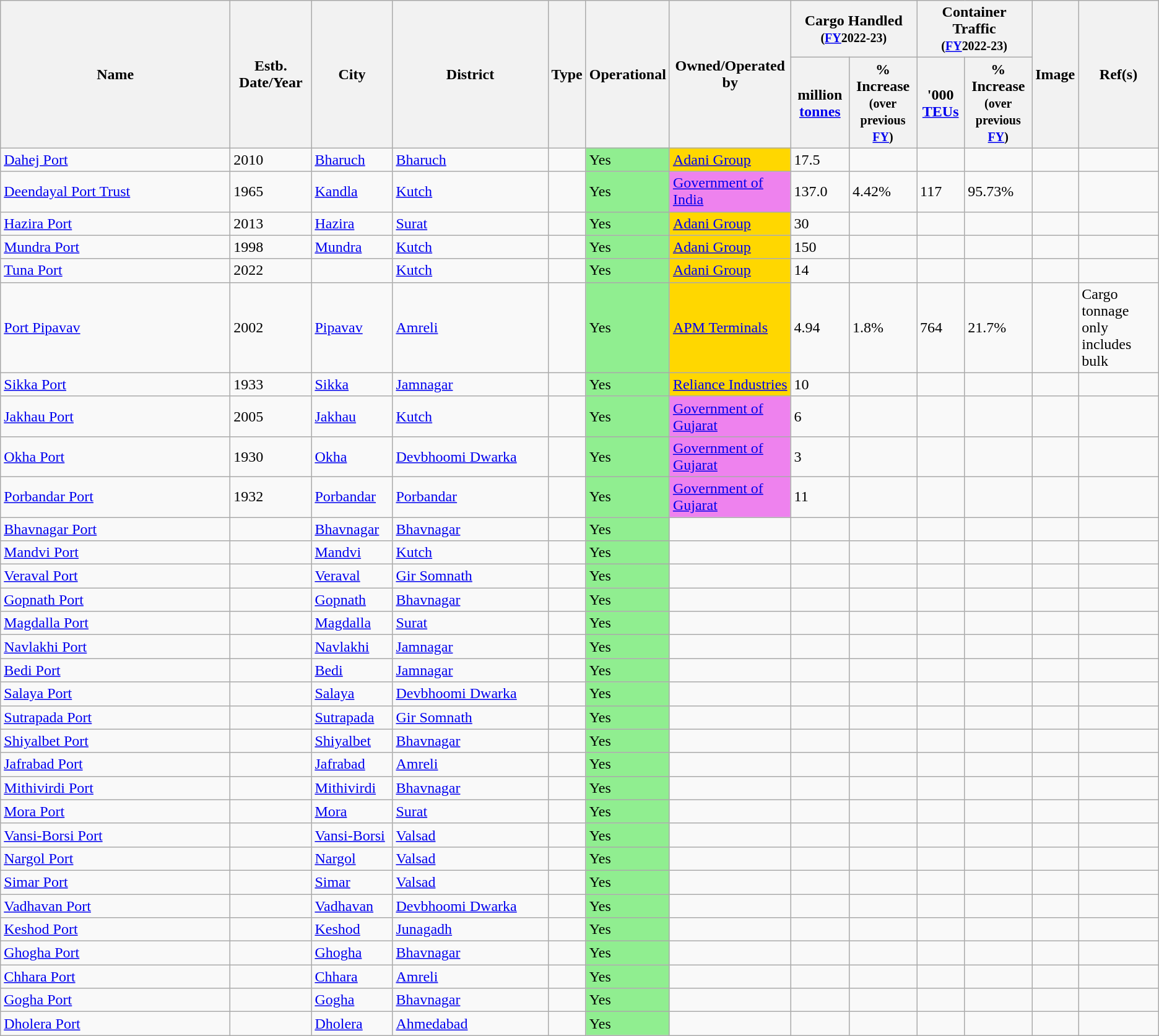<table class="wikitable sortable">
<tr>
<th rowspan="2" style="width:15em;">Name</th>
<th rowspan="2" style="width:5em;">Estb. Date/Year</th>
<th rowspan="2" style="width:5em;">City</th>
<th rowspan="2" style="width:10em;">District</th>
<th rowspan="2">Type</th>
<th rowspan="2">Operational</th>
<th rowspan="2">Owned/Operated by</th>
<th colspan="2" style="width:5em;">Cargo Handled <br><small>(<a href='#'>FY</a>2022-23)</small></th>
<th colspan="2" style="width:5em;">Container Traffic <br><small>(<a href='#'>FY</a>2022-23)</small></th>
<th rowspan="2">Image</th>
<th rowspan="2">Ref(s)</th>
</tr>
<tr>
<th>million <a href='#'>tonnes</a></th>
<th>% Increase<br><small>(over previous <a href='#'>FY</a>)</small></th>
<th>'000 <a href='#'>TEUs</a></th>
<th>% Increase<br><small>(over previous <a href='#'>FY</a>)</small></th>
</tr>
<tr>
<td><a href='#'>Dahej Port</a></td>
<td>2010</td>
<td><a href='#'>Bharuch</a></td>
<td><a href='#'>Bharuch</a></td>
<td></td>
<td style="background:lightgreen;">Yes</td>
<td style="background:gold;"><a href='#'>Adani Group</a></td>
<td>17.5</td>
<td></td>
<td></td>
<td></td>
<td></td>
<td></td>
</tr>
<tr>
<td><a href='#'>Deendayal Port Trust</a></td>
<td>1965</td>
<td><a href='#'>Kandla</a></td>
<td><a href='#'>Kutch</a></td>
<td></td>
<td style="background:lightgreen;">Yes</td>
<td style="background:violet;"><a href='#'>Government of India</a></td>
<td>137.0</td>
<td>4.42% </td>
<td>117</td>
<td>95.73% </td>
<td></td>
<td></td>
</tr>
<tr>
<td><a href='#'>Hazira Port</a></td>
<td>2013</td>
<td><a href='#'>Hazira</a></td>
<td><a href='#'>Surat</a></td>
<td></td>
<td style="background:lightgreen;">Yes</td>
<td style="background:gold;"><a href='#'>Adani Group</a></td>
<td>30</td>
<td></td>
<td></td>
<td></td>
<td></td>
<td></td>
</tr>
<tr>
<td><a href='#'>Mundra Port</a></td>
<td>1998</td>
<td><a href='#'>Mundra</a></td>
<td><a href='#'>Kutch</a></td>
<td></td>
<td style="background:lightgreen;">Yes</td>
<td style="background:gold;"><a href='#'>Adani Group</a></td>
<td>150</td>
<td></td>
<td></td>
<td></td>
<td></td>
<td></td>
</tr>
<tr>
<td><a href='#'>Tuna Port</a></td>
<td>2022</td>
<td></td>
<td><a href='#'>Kutch</a></td>
<td></td>
<td style="background:lightgreen;">Yes</td>
<td style="background:gold;"><a href='#'>Adani Group</a></td>
<td>14</td>
<td></td>
<td></td>
<td></td>
<td></td>
<td></td>
</tr>
<tr>
<td><a href='#'>Port Pipavav</a></td>
<td>2002</td>
<td><a href='#'>Pipavav</a></td>
<td><a href='#'>Amreli</a></td>
<td></td>
<td style="background:lightgreen;">Yes</td>
<td style="background:gold;"><a href='#'>APM Terminals</a></td>
<td>4.94</td>
<td>1.8% </td>
<td>764</td>
<td>21.7% </td>
<td></td>
<td>Cargo tonnage only includes bulk</td>
</tr>
<tr>
<td><a href='#'>Sikka Port</a></td>
<td>1933</td>
<td><a href='#'>Sikka</a></td>
<td><a href='#'>Jamnagar</a></td>
<td></td>
<td style="background:lightgreen;">Yes</td>
<td style="background:gold;"><a href='#'>Reliance Industries</a></td>
<td>10</td>
<td></td>
<td></td>
<td></td>
<td></td>
<td></td>
</tr>
<tr>
<td><a href='#'>Jakhau Port</a></td>
<td>2005</td>
<td><a href='#'>Jakhau</a></td>
<td><a href='#'>Kutch</a></td>
<td></td>
<td style="background:lightgreen;">Yes</td>
<td style="background:violet;"><a href='#'>Government of Gujarat</a></td>
<td>6</td>
<td></td>
<td></td>
<td></td>
<td></td>
<td></td>
</tr>
<tr>
<td><a href='#'>Okha Port</a></td>
<td>1930</td>
<td><a href='#'>Okha</a></td>
<td><a href='#'>Devbhoomi Dwarka</a></td>
<td></td>
<td style="background:lightgreen;">Yes</td>
<td style="background:violet;"><a href='#'>Government of Gujarat</a></td>
<td>3</td>
<td></td>
<td></td>
<td></td>
<td></td>
<td></td>
</tr>
<tr>
<td><a href='#'>Porbandar Port</a></td>
<td>1932</td>
<td><a href='#'>Porbandar</a></td>
<td><a href='#'>Porbandar</a></td>
<td></td>
<td style="background:lightgreen;">Yes</td>
<td style="background:violet;"><a href='#'>Government of Gujarat</a></td>
<td>11</td>
<td></td>
<td></td>
<td></td>
<td></td>
<td></td>
</tr>
<tr>
<td><a href='#'>Bhavnagar Port</a></td>
<td></td>
<td><a href='#'>Bhavnagar</a></td>
<td><a href='#'>Bhavnagar</a></td>
<td></td>
<td style="background:lightgreen;">Yes</td>
<td></td>
<td></td>
<td></td>
<td></td>
<td></td>
<td></td>
<td></td>
</tr>
<tr>
<td><a href='#'>Mandvi Port</a></td>
<td></td>
<td><a href='#'>Mandvi</a></td>
<td><a href='#'>Kutch</a></td>
<td></td>
<td style="background:lightgreen;">Yes</td>
<td></td>
<td></td>
<td></td>
<td></td>
<td></td>
<td></td>
<td></td>
</tr>
<tr>
<td><a href='#'>Veraval Port</a></td>
<td></td>
<td><a href='#'>Veraval</a></td>
<td><a href='#'>Gir Somnath</a></td>
<td></td>
<td style="background:lightgreen;">Yes</td>
<td></td>
<td></td>
<td></td>
<td></td>
<td></td>
<td></td>
<td></td>
</tr>
<tr>
<td><a href='#'>Gopnath Port</a></td>
<td></td>
<td><a href='#'>Gopnath</a></td>
<td><a href='#'>Bhavnagar</a></td>
<td></td>
<td style="background:lightgreen;">Yes</td>
<td></td>
<td></td>
<td></td>
<td></td>
<td></td>
<td></td>
<td></td>
</tr>
<tr>
<td><a href='#'>Magdalla Port</a></td>
<td></td>
<td><a href='#'>Magdalla</a></td>
<td><a href='#'>Surat</a></td>
<td></td>
<td style="background:lightgreen;">Yes</td>
<td></td>
<td></td>
<td></td>
<td></td>
<td></td>
<td></td>
<td></td>
</tr>
<tr>
<td><a href='#'>Navlakhi Port</a></td>
<td></td>
<td><a href='#'>Navlakhi</a></td>
<td><a href='#'>Jamnagar</a></td>
<td></td>
<td style="background:lightgreen;">Yes</td>
<td></td>
<td></td>
<td></td>
<td></td>
<td></td>
<td></td>
<td></td>
</tr>
<tr>
<td><a href='#'>Bedi Port</a></td>
<td></td>
<td><a href='#'>Bedi</a></td>
<td><a href='#'>Jamnagar</a></td>
<td></td>
<td style="background:lightgreen;">Yes</td>
<td></td>
<td></td>
<td></td>
<td></td>
<td></td>
<td></td>
<td></td>
</tr>
<tr>
<td><a href='#'>Salaya Port</a></td>
<td></td>
<td><a href='#'>Salaya</a></td>
<td><a href='#'>Devbhoomi Dwarka</a></td>
<td></td>
<td style="background:lightgreen;">Yes</td>
<td></td>
<td></td>
<td></td>
<td></td>
<td></td>
<td></td>
<td></td>
</tr>
<tr>
<td><a href='#'>Sutrapada Port</a></td>
<td></td>
<td><a href='#'>Sutrapada</a></td>
<td><a href='#'>Gir Somnath</a></td>
<td></td>
<td style="background:lightgreen;">Yes</td>
<td></td>
<td></td>
<td></td>
<td></td>
<td></td>
<td></td>
<td></td>
</tr>
<tr>
<td><a href='#'>Shiyalbet Port</a></td>
<td></td>
<td><a href='#'>Shiyalbet</a></td>
<td><a href='#'>Bhavnagar</a></td>
<td></td>
<td style="background:lightgreen;">Yes</td>
<td></td>
<td></td>
<td></td>
<td></td>
<td></td>
<td></td>
<td></td>
</tr>
<tr>
<td><a href='#'>Jafrabad Port</a></td>
<td></td>
<td><a href='#'>Jafrabad</a></td>
<td><a href='#'>Amreli</a></td>
<td></td>
<td style="background:lightgreen;">Yes</td>
<td></td>
<td></td>
<td></td>
<td></td>
<td></td>
<td></td>
<td></td>
</tr>
<tr>
<td><a href='#'>Mithivirdi Port</a></td>
<td></td>
<td><a href='#'>Mithivirdi</a></td>
<td><a href='#'>Bhavnagar</a></td>
<td></td>
<td style="background:lightgreen;">Yes</td>
<td></td>
<td></td>
<td></td>
<td></td>
<td></td>
<td></td>
<td></td>
</tr>
<tr>
<td><a href='#'>Mora Port</a></td>
<td></td>
<td><a href='#'>Mora</a></td>
<td><a href='#'>Surat</a></td>
<td></td>
<td style="background:lightgreen;">Yes</td>
<td></td>
<td></td>
<td></td>
<td></td>
<td></td>
<td></td>
<td></td>
</tr>
<tr>
<td><a href='#'>Vansi-Borsi Port</a></td>
<td></td>
<td><a href='#'>Vansi-Borsi</a></td>
<td><a href='#'>Valsad</a></td>
<td></td>
<td style="background:lightgreen;">Yes</td>
<td></td>
<td></td>
<td></td>
<td></td>
<td></td>
<td></td>
<td></td>
</tr>
<tr>
<td><a href='#'>Nargol Port</a></td>
<td></td>
<td><a href='#'>Nargol</a></td>
<td><a href='#'>Valsad</a></td>
<td></td>
<td style="background:lightgreen;">Yes</td>
<td></td>
<td></td>
<td></td>
<td></td>
<td></td>
<td></td>
<td></td>
</tr>
<tr>
<td><a href='#'>Simar Port</a></td>
<td></td>
<td><a href='#'>Simar</a></td>
<td><a href='#'>Valsad</a></td>
<td></td>
<td style="background:lightgreen;">Yes</td>
<td></td>
<td></td>
<td></td>
<td></td>
<td></td>
<td></td>
<td></td>
</tr>
<tr>
<td><a href='#'>Vadhavan Port</a></td>
<td></td>
<td><a href='#'>Vadhavan</a></td>
<td><a href='#'>Devbhoomi Dwarka</a></td>
<td></td>
<td style="background:lightgreen;">Yes</td>
<td></td>
<td></td>
<td></td>
<td></td>
<td></td>
<td></td>
<td></td>
</tr>
<tr>
<td><a href='#'>Keshod Port</a></td>
<td></td>
<td><a href='#'>Keshod</a></td>
<td><a href='#'>Junagadh</a></td>
<td></td>
<td style="background:lightgreen;">Yes</td>
<td></td>
<td></td>
<td></td>
<td></td>
<td></td>
<td></td>
<td></td>
</tr>
<tr>
<td><a href='#'>Ghogha Port</a></td>
<td></td>
<td><a href='#'>Ghogha</a></td>
<td><a href='#'>Bhavnagar</a></td>
<td></td>
<td style="background:lightgreen;">Yes</td>
<td></td>
<td></td>
<td></td>
<td></td>
<td></td>
<td></td>
<td></td>
</tr>
<tr>
<td><a href='#'>Chhara Port</a></td>
<td></td>
<td><a href='#'>Chhara</a></td>
<td><a href='#'>Amreli</a></td>
<td></td>
<td style="background:lightgreen;">Yes</td>
<td></td>
<td></td>
<td></td>
<td></td>
<td></td>
<td></td>
<td></td>
</tr>
<tr>
<td><a href='#'>Gogha Port</a></td>
<td></td>
<td><a href='#'>Gogha</a></td>
<td><a href='#'>Bhavnagar</a></td>
<td></td>
<td style="background:lightgreen;">Yes</td>
<td></td>
<td></td>
<td></td>
<td></td>
<td></td>
<td></td>
<td></td>
</tr>
<tr>
<td><a href='#'>Dholera Port</a></td>
<td></td>
<td><a href='#'>Dholera</a></td>
<td><a href='#'>Ahmedabad</a></td>
<td></td>
<td style="background:lightgreen;">Yes</td>
<td></td>
<td></td>
<td></td>
<td></td>
<td></td>
<td></td>
<td></td>
</tr>
</table>
